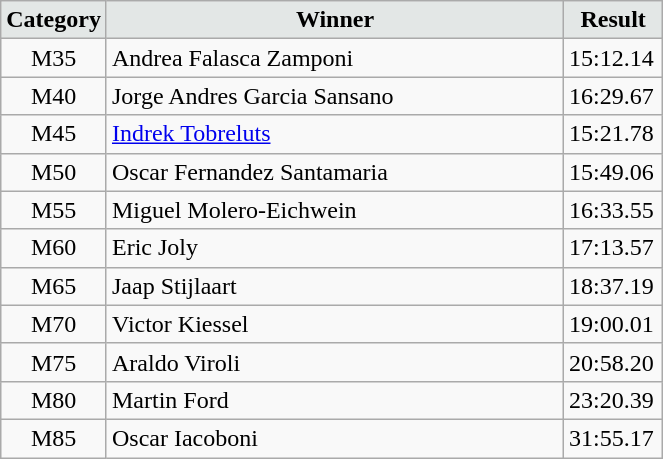<table class="wikitable" width=35%>
<tr>
<td width=15% align="center" bgcolor=#E3E7E6><strong>Category</strong></td>
<td align="center" bgcolor=#E3E7E6> <strong>Winner</strong></td>
<td width=15% align="center" bgcolor=#E3E7E6><strong>Result</strong></td>
</tr>
<tr>
<td align="center">M35</td>
<td> Andrea Falasca Zamponi</td>
<td>15:12.14</td>
</tr>
<tr>
<td align="center">M40</td>
<td> Jorge Andres Garcia Sansano</td>
<td>16:29.67</td>
</tr>
<tr>
<td align="center">M45</td>
<td> <a href='#'>Indrek Tobreluts</a></td>
<td>15:21.78</td>
</tr>
<tr>
<td align="center">M50</td>
<td> Oscar Fernandez Santamaria</td>
<td>15:49.06</td>
</tr>
<tr>
<td align="center">M55</td>
<td> Miguel Molero-Eichwein</td>
<td>16:33.55</td>
</tr>
<tr>
<td align="center">M60</td>
<td> Eric Joly</td>
<td>17:13.57</td>
</tr>
<tr>
<td align="center">M65</td>
<td> Jaap Stijlaart</td>
<td>18:37.19</td>
</tr>
<tr>
<td align="center">M70</td>
<td> Victor Kiessel</td>
<td>19:00.01</td>
</tr>
<tr>
<td align="center">M75</td>
<td> Araldo Viroli</td>
<td>20:58.20</td>
</tr>
<tr>
<td align="center">M80</td>
<td> Martin Ford</td>
<td>23:20.39</td>
</tr>
<tr>
<td align="center">M85</td>
<td> Oscar Iacoboni</td>
<td>31:55.17</td>
</tr>
</table>
